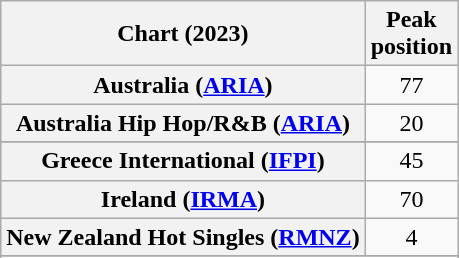<table class="wikitable sortable plainrowheaders" style="text-align:center">
<tr>
<th scope="col">Chart (2023)</th>
<th scope="col">Peak<br>position</th>
</tr>
<tr>
<th scope="row">Australia (<a href='#'>ARIA</a>)</th>
<td>77</td>
</tr>
<tr>
<th scope="row">Australia Hip Hop/R&B (<a href='#'>ARIA</a>)</th>
<td>20</td>
</tr>
<tr>
</tr>
<tr>
</tr>
<tr>
<th scope="row">Greece International (<a href='#'>IFPI</a>)</th>
<td>45</td>
</tr>
<tr>
<th scope="row">Ireland (<a href='#'>IRMA</a>)</th>
<td>70</td>
</tr>
<tr>
<th scope="row">New Zealand Hot Singles (<a href='#'>RMNZ</a>)</th>
<td>4</td>
</tr>
<tr>
</tr>
<tr>
</tr>
<tr>
</tr>
<tr>
</tr>
</table>
